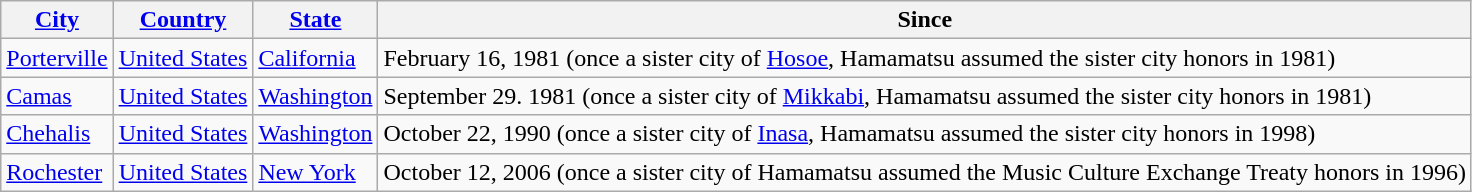<table class="wikitable">
<tr>
<th><a href='#'>City</a></th>
<th><a href='#'>Country</a></th>
<th><a href='#'>State</a></th>
<th>Since</th>
</tr>
<tr>
<td><a href='#'>Porterville</a></td>
<td> <a href='#'>United States</a></td>
<td><a href='#'>California</a></td>
<td>February 16, 1981 (once a sister city of <a href='#'>Hosoe</a>, Hamamatsu assumed the sister city honors in 1981)</td>
</tr>
<tr>
<td><a href='#'>Camas</a></td>
<td> <a href='#'>United States</a></td>
<td><a href='#'>Washington</a></td>
<td>September 29. 1981 (once a sister city of <a href='#'>Mikkabi</a>, Hamamatsu assumed the sister city honors in 1981)</td>
</tr>
<tr>
<td><a href='#'>Chehalis</a></td>
<td> <a href='#'>United States</a></td>
<td><a href='#'>Washington</a></td>
<td>October 22, 1990 (once a sister city of <a href='#'>Inasa</a>, Hamamatsu assumed the sister city honors in 1998)</td>
</tr>
<tr>
<td><a href='#'>Rochester</a></td>
<td> <a href='#'>United States</a></td>
<td><a href='#'>New York</a></td>
<td>October 12, 2006 (once a sister city of Hamamatsu assumed the Music Culture Exchange Treaty honors in 1996)</td>
</tr>
</table>
